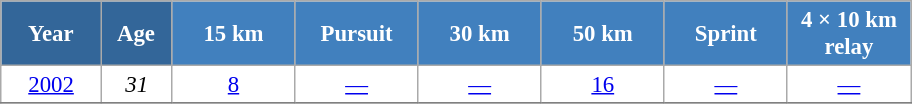<table class="wikitable" style="font-size:95%; text-align:center; border:grey solid 1px; border-collapse:collapse; background:#ffffff;">
<tr>
<th style="background-color:#369; color:white; width:60px;"> Year </th>
<th style="background-color:#369; color:white; width:40px;"> Age </th>
<th style="background-color:#4180be; color:white; width:75px;"> 15 km </th>
<th style="background-color:#4180be; color:white; width:75px;"> Pursuit </th>
<th style="background-color:#4180be; color:white; width:75px;"> 30 km </th>
<th style="background-color:#4180be; color:white; width:75px;"> 50 km </th>
<th style="background-color:#4180be; color:white; width:75px;"> Sprint </th>
<th style="background-color:#4180be; color:white; width:75px;"> 4 × 10 km <br> relay </th>
</tr>
<tr>
<td><a href='#'>2002</a></td>
<td><em>31</em></td>
<td><a href='#'>8</a></td>
<td><a href='#'>—</a></td>
<td><a href='#'>—</a></td>
<td><a href='#'>16</a></td>
<td><a href='#'>—</a></td>
<td><a href='#'>—</a></td>
</tr>
<tr>
</tr>
</table>
